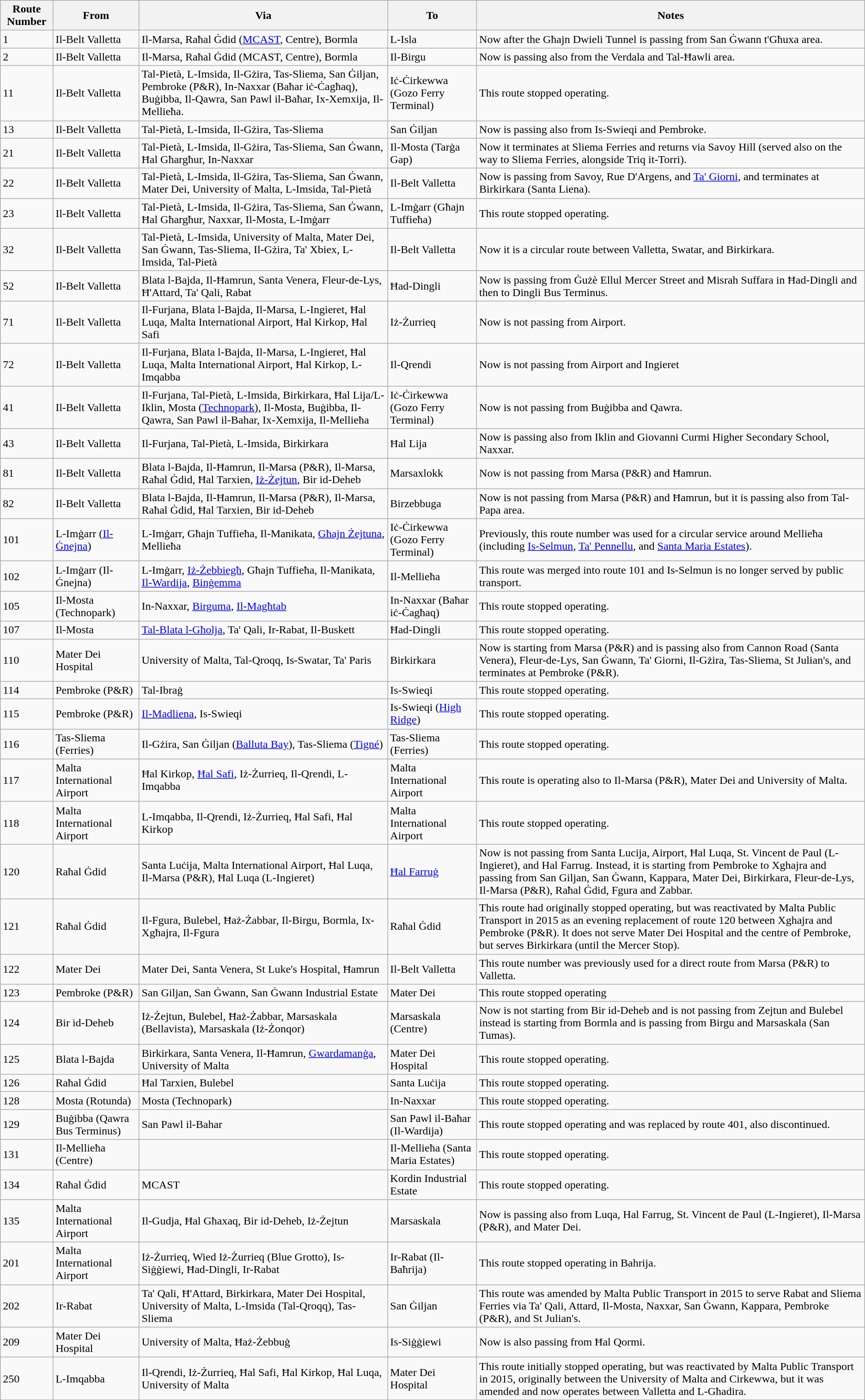<table class="wikitable sortable">
<tr>
<th>Route Number</th>
<th>From</th>
<th>Via</th>
<th>To</th>
<th>Notes</th>
</tr>
<tr>
<td>1</td>
<td>Il-Belt Valletta</td>
<td>Il-Marsa, Raħal Ġdid (<a href='#'>MCAST</a>, Centre), Bormla</td>
<td>L-Isla</td>
<td>Now after the Għajn Dwieli Tunnel is passing from San Ġwann t'Għuxa area.</td>
</tr>
<tr>
<td>2</td>
<td>Il-Belt Valletta</td>
<td>Il-Marsa, Raħal Ġdid (MCAST, Centre), Bormla</td>
<td>Il-Birgu</td>
<td>Now is passing also from the Verdala and Tal-Ħawli area.</td>
</tr>
<tr>
<td>11</td>
<td>Il-Belt Valletta</td>
<td>Tal-Pietà, L-Imsida, Il-Gżira, Tas-Sliema, San Ġiljan, Pembroke (P&R), In-Naxxar (Baħar iċ-Ċagħaq), Buġibba, Il-Qawra, San Pawl il-Baħar, Ix-Xemxija, Il-Mellieħa.</td>
<td>Iċ-Ċirkewwa (Gozo Ferry Terminal)</td>
<td>This route stopped operating.</td>
</tr>
<tr>
<td>13</td>
<td>Il-Belt Valletta</td>
<td>Tal-Pietà, L-Imsida, Il-Gżira, Tas-Sliema</td>
<td>San Ġiljan</td>
<td>Now is passing also from Is-Swieqi and Pembroke.</td>
</tr>
<tr>
<td>21</td>
<td>Il-Belt Valletta</td>
<td>Tal-Pietà, L-Imsida, Il-Gżira, Tas-Sliema, San Ġwann, Ħal Għargħur, In-Naxxar</td>
<td>Il-Mosta (Tarġa Gap)</td>
<td>Now it terminates at Sliema Ferries and returns via Savoy Hill (served also on the way to Sliema Ferries, alongside Triq it-Torri).</td>
</tr>
<tr>
<td>22</td>
<td>Il-Belt Valletta</td>
<td>Tal-Pietà, L-Imsida, Il-Gżira, Tas-Sliema, San Ġwann, Mater Dei, University of Malta, L-Imsida, Tal-Pietà</td>
<td>Il-Belt Valletta</td>
<td>Now is passing from Savoy, Rue D'Argens, and <a href='#'>Ta' Giorni</a>, and terminates at Birkirkara (Santa Liena).</td>
</tr>
<tr>
<td>23</td>
<td>Il-Belt Valletta</td>
<td>Tal-Pietà, L-Imsida, Il-Gżira, Tas-Sliema, San Ġwann, Ħal Għargħur, Naxxar, Il-Mosta, L-Imġarr</td>
<td>L-Imġarr (Għajn Tuffieħa)</td>
<td>This route stopped operating.</td>
</tr>
<tr>
<td>32</td>
<td>Il-Belt Valletta</td>
<td>Tal-Pietà, L-Imsida, University of Malta, Mater Dei, San Ġwann, Tas-Sliema, Il-Gżira, Ta' Xbiex, L-Imsida, Tal-Pietà</td>
<td>Il-Belt Valletta</td>
<td>Now it is a circular route between Valletta, Swatar, and Birkirkara.</td>
</tr>
<tr>
<td>52</td>
<td>Il-Belt Valletta</td>
<td>Blata l-Bajda, Il-Ħamrun, Santa Venera, Fleur-de-Lys, Ħ'Attard, Ta' Qali, Rabat</td>
<td>Ħad-Dingli</td>
<td>Now is passing from Ġużè Ellul Mercer Street and Misrah Suffara in Ħad-Dingli and then to Dingli Bus Terminus.</td>
</tr>
<tr>
<td>71</td>
<td>Il-Belt Valletta</td>
<td>Il-Furjana, Blata l-Bajda, Il-Marsa, L-Ingieret, Ħal Luqa, Malta International Airport, Ħal Kirkop, Ħal Safi</td>
<td>Iż-Żurrieq</td>
<td>Now is not passing from Airport.</td>
</tr>
<tr>
<td>72</td>
<td>Il-Belt Valletta</td>
<td>Il-Furjana, Blata l-Bajda, Il-Marsa, L-Ingieret, Ħal Luqa, Malta International Airport, Ħal Kirkop, L-Imqabba</td>
<td>Il-Qrendi</td>
<td>Now is not passing from Airport and Ingieret</td>
</tr>
<tr>
<td>41</td>
<td>Il-Belt Valletta</td>
<td>Il-Furjana, Tal-Pietà, L-Imsida, Birkirkara, Ħal Lija/L-Iklin, Mosta (<a href='#'>Technopark</a>), Il-Mosta, Buġibba, Il-Qawra, San Pawl il-Bahar, Ix-Xemxija, Il-Mellieħa</td>
<td>Iċ-Ċirkewwa (Gozo Ferry Terminal)</td>
<td>Now is not passing from Buġibba and Qawra.</td>
</tr>
<tr>
<td>43</td>
<td>Il-Belt Valletta</td>
<td>Il-Furjana, Tal-Pietà, L-Imsida, Birkirkara</td>
<td>Ħal Lija</td>
<td>Now is passing also from Iklin and Giovanni Curmi Higher Secondary School, Naxxar.</td>
</tr>
<tr>
<td>81</td>
<td>Il-Belt Valletta</td>
<td>Blata l-Bajda, Il-Ħamrun, Il-Marsa (P&R), Il-Marsa, Raħal Ġdid, Ħal Tarxien, <a href='#'>Iż-Żejtun</a>, Bir id-Deheb</td>
<td>Marsaxlokk</td>
<td>Now is not passing from Marsa (P&R) and Ħamrun.</td>
</tr>
<tr>
<td>82</td>
<td>Il-Belt Valletta</td>
<td>Blata l-Bajda, Il-Ħamrun, Il-Marsa (P&R), Il-Marsa, Raħal Ġdid, Ħal Tarxien, Bir id-Deheb</td>
<td>Birzebbuga</td>
<td>Now is not passing from Marsa (P&R) and Ħamrun, but it is passing also from Tal-Papa area.</td>
</tr>
<tr>
<td>101</td>
<td>L-Imġarr (<a href='#'>Il-Ġnejna</a>)</td>
<td>L-Imġarr, Għajn Tuffieħa, Il-Manikata, <a href='#'>Għajn Żejtuna</a>, Mellieħa</td>
<td>Iċ-Ċirkewwa (Gozo Ferry Terminal)</td>
<td>Previously, this route number was used for a circular service around Mellieħa (including <a href='#'>Is-Selmun</a>, <a href='#'>Ta' Pennellu</a>, and <a href='#'>Santa Maria Estates</a>).</td>
</tr>
<tr>
<td>102</td>
<td>L-Imġarr (Il-Ġnejna)</td>
<td>L-Imġarr, <a href='#'>Iż-Żebbiegħ</a>, Għajn Tuffieħa, Il-Manikata, <a href='#'>Il-Wardija</a>, <a href='#'>Binġemma</a></td>
<td>Il-Mellieħa</td>
<td>This route was merged into route 101 and Is-Selmun is no longer served by public transport.</td>
</tr>
<tr>
<td>105</td>
<td>Il-Mosta (Technopark)</td>
<td>In-Naxxar, <a href='#'>Birguma</a>, <a href='#'>Il-Magħtab</a></td>
<td>In-Naxxar (Baħar iċ-Ċagħaq)</td>
<td>This route stopped operating.</td>
</tr>
<tr>
<td>107</td>
<td>Il-Mosta</td>
<td><a href='#'>Tal-Blata l-Għolja</a>, Ta' Qali, Ir-Rabat, Il-Buskett</td>
<td>Ħad-Dingli</td>
<td>This route stopped operating.</td>
</tr>
<tr>
<td>110</td>
<td>Mater Dei Hospital</td>
<td>University of Malta, Tal-Qroqq, Is-Swatar, Ta' Paris</td>
<td>Birkirkara</td>
<td>Now is starting from Marsa (P&R) and is passing also from Cannon Road (Santa Venera), Fleur-de-Lys, San Ġwann, Ta' Giorni, Il-Gżira, Tas-Sliema, St Julian's, and terminates at Pembroke (P&R).</td>
</tr>
<tr>
<td>114</td>
<td>Pembroke (P&R)</td>
<td>Tal-Ibraġ</td>
<td>Is-Swieqi</td>
<td>This route stopped operating.</td>
</tr>
<tr>
<td>115</td>
<td>Pembroke (P&R)</td>
<td><a href='#'>Il-Madliena</a>, Is-Swieqi</td>
<td>Is-Swieqi (<a href='#'>High Ridge</a>)</td>
<td>This route stopped operating.</td>
</tr>
<tr>
<td>116</td>
<td>Tas-Sliema (Ferries)</td>
<td>Il-Gżira, San Ġiljan (<a href='#'>Balluta Bay</a>), Tas-Sliema (<a href='#'>Tigné</a>)</td>
<td>Tas-Sliema (Ferries)</td>
<td>This route stopped operating.</td>
</tr>
<tr>
<td>117</td>
<td>Malta International Airport</td>
<td>Ħal Kirkop, <a href='#'>Ħal Safi</a>, Iż-Żurrieq, Il-Qrendi, L-Imqabba</td>
<td>Malta International Airport</td>
<td>This route is operating also to Il-Marsa (P&R), Mater Dei and University of Malta.</td>
</tr>
<tr>
<td>118</td>
<td>Malta International Airport</td>
<td>L-Imqabba, Il-Qrendi, Iż-Żurrieq, Ħal Safi, Ħal Kirkop</td>
<td>Malta International Airport</td>
<td>This route stopped operating.</td>
</tr>
<tr>
<td>120</td>
<td>Raħal Ġdid</td>
<td>Santa Luċija, Malta International Airport, Ħal Luqa, Il-Marsa (P&R), Ħal Luqa (L-Ingieret)</td>
<td><a href='#'>Ħal Farruġ</a></td>
<td>Now is not passing from Santa Lucija, Airport, Ħal Luqa, St. Vincent de Paul (L-Ingieret), and Hal Farrug. Instead, it is starting from Pembroke to Xghajra and passing from San Giljan, San Ġwann, Kappara, Mater Dei, Birkirkara, Fleur-de-Lys, Il-Marsa (P&R), Raħal Ġdid, Fgura and Zabbar.</td>
</tr>
<tr>
<td>121</td>
<td>Raħal Ġdid</td>
<td>Il-Fgura, Bulebel, Ħaż-Żabbar, Il-Birgu, Bormla, Ix-Xgħajra, Il-Fgura</td>
<td>Raħal Ġdid</td>
<td>This route had originally stopped operating, but was reactivated by Malta Public Transport in 2015 as an evening replacement of route 120 between Xghajra and Pembroke (P&R). It does not serve Mater Dei Hospital and the centre of Pembroke, but serves Birkirkara (until the Mercer Stop).</td>
</tr>
<tr>
<td>122</td>
<td>Mater Dei</td>
<td>Mater Dei, Santa Venera, St Luke's Hospital, Ħamrun</td>
<td>Il-Belt Valletta</td>
<td>This route number was previously used for a direct route from Marsa (P&R) to Valletta.</td>
</tr>
<tr>
<td>123</td>
<td>Pembroke (P&R)</td>
<td>San Giljan, San Ġwann, San Ġwann Industrial Estate</td>
<td>Mater Dei</td>
<td>This route stopped operating</td>
</tr>
<tr>
<td>124</td>
<td>Bir id-Deheb</td>
<td>Iż-Żejtun, Bulebel, Ħaż-Żabbar, Marsaskala (Bellavista), Marsaskala (Iż-Żonqor)</td>
<td>Marsaskala (Centre)</td>
<td>Now is not starting from Bir id-Deheb and is not passing from Zejtun and Bulebel instead is starting from Bormla and is passing from Birgu and Marsaskala (San Tumas).</td>
</tr>
<tr>
<td>125</td>
<td>Blata l-Bajda</td>
<td>Birkirkara, Santa Venera, Il-Ħamrun, <a href='#'>Gwardamanġa</a>, University of Malta</td>
<td>Mater Dei Hospital</td>
<td>This route stopped operating.</td>
</tr>
<tr>
<td>126</td>
<td>Raħal Ġdid</td>
<td>Ħal Tarxien, Bulebel</td>
<td>Santa Luċija</td>
<td>This route stopped operating.</td>
</tr>
<tr>
<td>128</td>
<td>Mosta (Rotunda)</td>
<td>Mosta (Technopark)</td>
<td>In-Naxxar</td>
<td>This route stopped operating.</td>
</tr>
<tr>
<td>129</td>
<td>Buġibba (Qawra Bus Terminus)</td>
<td>San Pawl il-Bahar</td>
<td>San Pawl il-Baħar (Il-Wardija)</td>
<td>This route stopped operating and was replaced by route 401, also discontinued.</td>
</tr>
<tr>
<td>131</td>
<td>Il-Mellieħa (Centre)</td>
<td></td>
<td>Il-Mellieħa (Santa Maria Estates)</td>
<td>This route stopped operating.</td>
</tr>
<tr>
<td>134</td>
<td>Raħal Ġdid</td>
<td>MCAST</td>
<td>Kordin Industrial Estate</td>
<td>This route stopped operating.</td>
</tr>
<tr>
<td>135</td>
<td>Malta International Airport</td>
<td>Il-Gudja, Ħal Għaxaq, Bir id-Deheb, Iż-Żejtun</td>
<td>Marsaskala</td>
<td>Now is passing also from Luqa, Hal Farrug, St. Vincent de Paul (L-Ingieret), Il-Marsa (P&R), and Mater Dei.</td>
</tr>
<tr>
<td>201</td>
<td>Malta International Airport</td>
<td>Iż-Żurrieq, Wied Iż-Żurrieq (Blue Grotto), Is-Siġġiewi, Ħad-Dingli, Ir-Rabat</td>
<td>Ir-Rabat (Il-Baħrija)</td>
<td>This route stopped operating in Bahrija.</td>
</tr>
<tr>
<td>202</td>
<td>Ir-Rabat</td>
<td>Ta' Qali, Ħ'Attard, Birkirkara, Mater Dei Hospital, University of Malta, L-Imsida (Tal-Qroqq), Tas-Sliema</td>
<td>San Ġiljan</td>
<td>This route was amended by Malta Public Transport in 2015 to serve Rabat and Sliema Ferries via Ta' Qali, Attard, Il-Mosta, Naxxar, San Ġwann, Kappara, Pembroke (P&R), and St Julian's.</td>
</tr>
<tr>
<td>209</td>
<td>Mater Dei Hospital</td>
<td>University of Malta, Ħaż-Żebbuġ</td>
<td>Is-Siġġiewi</td>
<td>Now is also passing from Ħal Qormi.</td>
</tr>
<tr>
<td>250</td>
<td>L-Imqabba</td>
<td>Il-Qrendi, Iż-Żurrieq, Ħal Safi, Ħal Kirkop, Ħal Luqa, University of Malta</td>
<td>Mater Dei Hospital</td>
<td>This route initially stopped operating, but was reactivated by Malta Public Transport in 2015, originally between the University of Malta and Cirkewwa, but it was amended and now operates between Valletta and L-Għadira.</td>
</tr>
</table>
